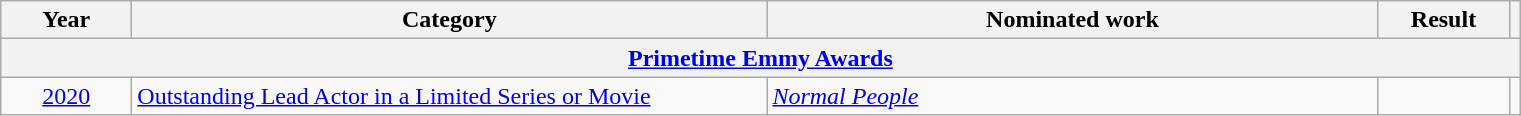<table class=wikitable>
<tr>
<th scope="col" style="width:5em;">Year</th>
<th scope="col" style="width:26em;">Category</th>
<th scope="col" style="width:25em;">Nominated work</th>
<th scope="col" style="width:5em;">Result</th>
<th></th>
</tr>
<tr>
<th colspan=5><a href='#'>Primetime Emmy Awards</a></th>
</tr>
<tr>
<td style="text-align:center;"><a href='#'>2020</a></td>
<td><a href='#'>Outstanding Lead Actor in a Limited Series or Movie</a></td>
<td><em><a href='#'>Normal People</a></em></td>
<td></td>
<td style="text-align:center;"></td>
</tr>
</table>
